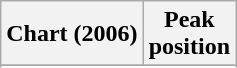<table class="wikitable sortable plainrowheaders" style="text-align:center">
<tr>
<th scope="col">Chart (2006)</th>
<th scope="col">Peak<br>position</th>
</tr>
<tr>
</tr>
<tr>
</tr>
<tr>
</tr>
<tr>
</tr>
<tr>
</tr>
<tr>
</tr>
<tr>
</tr>
<tr>
</tr>
<tr>
</tr>
</table>
